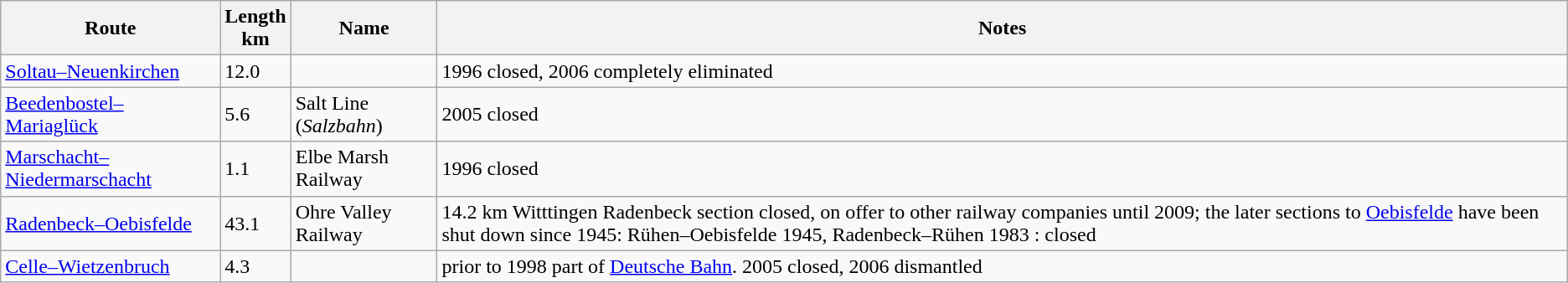<table class="wikitable">
<tr>
<th>Route</th>
<th>Length<br>km</th>
<th>Name</th>
<th>Notes</th>
</tr>
<tr>
<td><a href='#'>Soltau–Neuenkirchen</a></td>
<td>12.0</td>
<td></td>
<td>1996 closed, 2006 completely eliminated</td>
</tr>
<tr>
<td><a href='#'>Beedenbostel–Mariaglück</a></td>
<td>5.6</td>
<td>Salt Line (<em>Salzbahn</em>)</td>
<td>2005 closed</td>
</tr>
<tr>
<td><a href='#'>Marschacht–Niedermarschacht</a></td>
<td>1.1</td>
<td>Elbe Marsh Railway</td>
<td>1996 closed</td>
</tr>
<tr>
<td><a href='#'>Radenbeck–Oebisfelde</a></td>
<td>43.1</td>
<td>Ohre Valley Railway</td>
<td>14.2 km Witttingen Radenbeck section closed, on offer to other railway companies until 2009; the later sections to <a href='#'>Oebisfelde</a> have been shut down since 1945: Rühen–Oebisfelde 1945, Radenbeck–Rühen 1983 : closed<br></td>
</tr>
<tr>
<td><a href='#'>Celle–Wietzenbruch</a></td>
<td>4.3</td>
<td></td>
<td>prior to 1998 part of <a href='#'>Deutsche Bahn</a>. 2005 closed, 2006 dismantled</td>
</tr>
</table>
